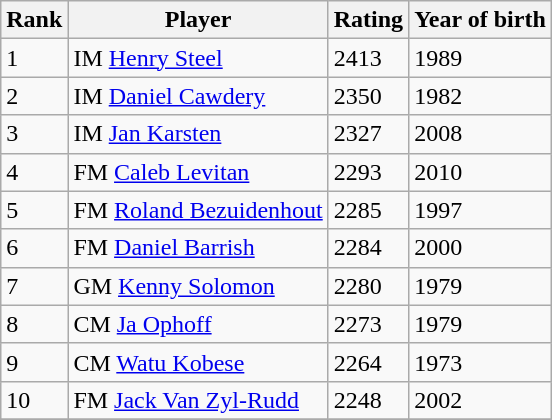<table class="wikitable sortable">
<tr>
<th>Rank</th>
<th>Player</th>
<th>Rating</th>
<th>Year of birth</th>
</tr>
<tr>
<td>1</td>
<td>IM <a href='#'>Henry Steel</a></td>
<td>2413</td>
<td>1989</td>
</tr>
<tr>
<td>2</td>
<td>IM <a href='#'>Daniel Cawdery</a></td>
<td>2350</td>
<td>1982</td>
</tr>
<tr>
<td>3</td>
<td>IM <a href='#'>Jan Karsten</a></td>
<td>2327</td>
<td>2008</td>
</tr>
<tr>
<td>4</td>
<td>FM <a href='#'>Caleb Levitan</a></td>
<td>2293</td>
<td>2010</td>
</tr>
<tr>
<td>5</td>
<td>FM <a href='#'>Roland Bezuidenhout</a></td>
<td>2285</td>
<td>1997</td>
</tr>
<tr>
<td>6</td>
<td>FM <a href='#'>Daniel Barrish</a></td>
<td>2284</td>
<td>2000</td>
</tr>
<tr>
<td>7</td>
<td>GM <a href='#'>Kenny Solomon</a></td>
<td>2280</td>
<td>1979</td>
</tr>
<tr>
<td>8</td>
<td>CM <a href='#'>Ja Ophoff</a></td>
<td>2273</td>
<td>1979</td>
</tr>
<tr>
<td>9</td>
<td>CM <a href='#'>Watu Kobese</a></td>
<td>2264</td>
<td>1973</td>
</tr>
<tr>
<td>10</td>
<td>FM <a href='#'>Jack Van Zyl-Rudd</a></td>
<td>2248</td>
<td>2002</td>
</tr>
<tr>
</tr>
</table>
